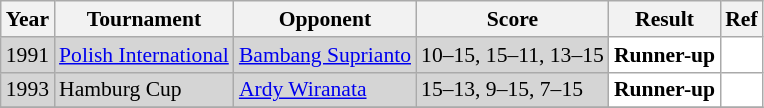<table class="sortable wikitable" style="font-size: 90%;">
<tr>
<th>Year</th>
<th>Tournament</th>
<th>Opponent</th>
<th>Score</th>
<th>Result</th>
<th>Ref</th>
</tr>
<tr style="background:#D5D5D5;">
<td align="center">1991</td>
<td align="left"><a href='#'>Polish International</a></td>
<td align="left"> <a href='#'>Bambang Suprianto</a></td>
<td align="left">10–15, 15–11, 13–15</td>
<td style="text-align:left; background:white"> <strong>Runner-up</strong></td>
<td style="text-align:center; background:white"></td>
</tr>
<tr style="background:#D5D5D5">
<td align="center">1993</td>
<td align="left">Hamburg Cup</td>
<td align="left"> <a href='#'>Ardy Wiranata</a></td>
<td align="left">15–13, 9–15, 7–15</td>
<td style="text-align:left; background:white"> <strong>Runner-up</strong></td>
<td style="text-align:center; background:white"></td>
</tr>
<tr>
</tr>
</table>
